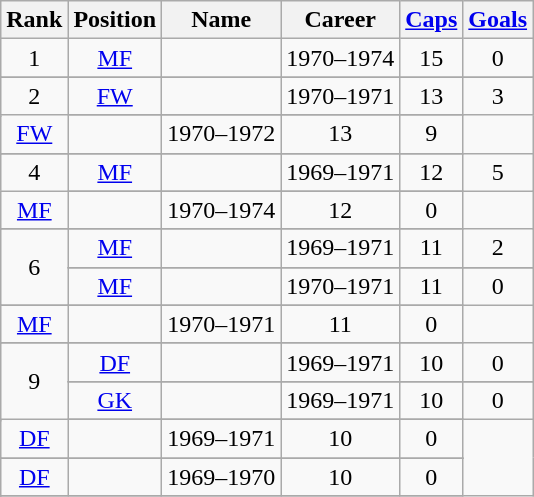<table class="wikitable sortable" style="font-size:100%; text-align:center;">
<tr>
<th>Rank</th>
<th>Position</th>
<th>Name</th>
<th>Career</th>
<th><a href='#'>Caps</a></th>
<th><a href='#'>Goals</a></th>
</tr>
<tr>
<td rowspan="1">1</td>
<td><a href='#'>MF</a></td>
<td></td>
<td>1970–1974</td>
<td>15</td>
<td>0</td>
</tr>
<tr>
</tr>
<tr>
<td rowspan="2">2</td>
<td><a href='#'>FW</a></td>
<td></td>
<td>1970–1971</td>
<td>13</td>
<td>3</td>
</tr>
<tr>
</tr>
<tr>
<td><a href='#'>FW</a></td>
<td></td>
<td>1970–1972</td>
<td>13</td>
<td>9</td>
</tr>
<tr>
</tr>
<tr>
<td rowspan="2">4</td>
<td><a href='#'>MF</a></td>
<td></td>
<td>1969–1971</td>
<td>12</td>
<td>5</td>
</tr>
<tr>
</tr>
<tr>
<td><a href='#'>MF</a></td>
<td></td>
<td>1970–1974</td>
<td>12</td>
<td>0</td>
</tr>
<tr>
</tr>
<tr>
<td rowspan="3">6</td>
<td><a href='#'>MF</a></td>
<td></td>
<td>1969–1971</td>
<td>11</td>
<td>2</td>
</tr>
<tr>
</tr>
<tr>
<td><a href='#'>MF</a></td>
<td></td>
<td>1970–1971</td>
<td>11</td>
<td>0</td>
</tr>
<tr>
</tr>
<tr>
<td><a href='#'>MF</a></td>
<td></td>
<td>1970–1971</td>
<td>11</td>
<td>0</td>
</tr>
<tr>
</tr>
<tr>
<td rowspan="4">9</td>
<td><a href='#'>DF</a></td>
<td></td>
<td>1969–1971</td>
<td>10</td>
<td>0</td>
</tr>
<tr>
</tr>
<tr>
<td><a href='#'>GK</a></td>
<td></td>
<td>1969–1971</td>
<td>10</td>
<td>0</td>
</tr>
<tr>
</tr>
<tr>
<td><a href='#'>DF</a></td>
<td></td>
<td>1969–1971</td>
<td>10</td>
<td>0</td>
</tr>
<tr>
</tr>
<tr>
<td><a href='#'>DF</a></td>
<td></td>
<td>1969–1970</td>
<td>10</td>
<td>0</td>
</tr>
<tr>
</tr>
<tr>
</tr>
</table>
